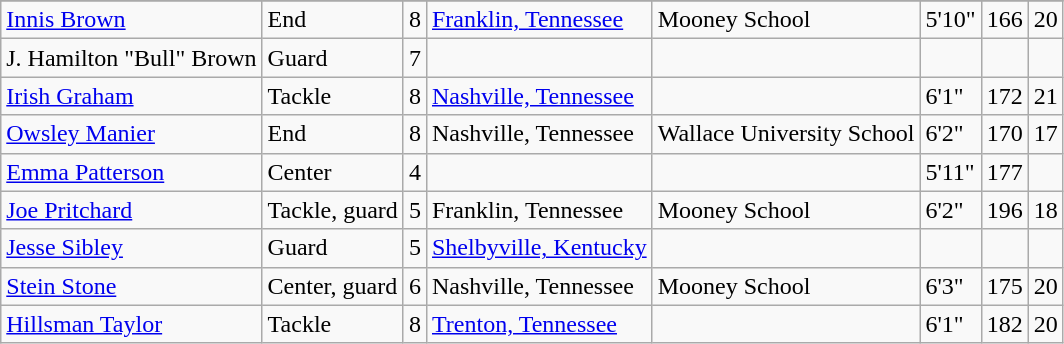<table class="wikitable">
<tr>
</tr>
<tr>
<td><a href='#'>Innis Brown</a></td>
<td>End</td>
<td>8</td>
<td><a href='#'>Franklin, Tennessee</a></td>
<td>Mooney School</td>
<td>5'10"</td>
<td>166</td>
<td>20</td>
</tr>
<tr>
<td>J. Hamilton "Bull" Brown</td>
<td>Guard</td>
<td>7</td>
<td></td>
<td></td>
<td></td>
<td></td>
</tr>
<tr>
<td><a href='#'>Irish Graham</a></td>
<td>Tackle</td>
<td>8</td>
<td><a href='#'>Nashville, Tennessee</a></td>
<td></td>
<td>6'1"</td>
<td>172</td>
<td>21</td>
</tr>
<tr>
<td><a href='#'>Owsley Manier</a></td>
<td>End</td>
<td>8</td>
<td>Nashville, Tennessee</td>
<td>Wallace University School</td>
<td>6'2"</td>
<td>170</td>
<td>17</td>
</tr>
<tr>
<td><a href='#'>Emma Patterson</a></td>
<td>Center</td>
<td>4</td>
<td></td>
<td></td>
<td>5'11"</td>
<td>177</td>
<td></td>
</tr>
<tr>
<td><a href='#'>Joe Pritchard</a></td>
<td>Tackle, guard</td>
<td>5</td>
<td>Franklin, Tennessee</td>
<td>Mooney School</td>
<td>6'2"</td>
<td>196</td>
<td>18</td>
</tr>
<tr>
<td><a href='#'>Jesse Sibley</a></td>
<td>Guard</td>
<td>5</td>
<td><a href='#'>Shelbyville, Kentucky</a></td>
<td></td>
<td></td>
<td></td>
<td></td>
</tr>
<tr>
<td><a href='#'>Stein Stone</a></td>
<td>Center, guard</td>
<td>6</td>
<td>Nashville, Tennessee</td>
<td>Mooney School</td>
<td>6'3"</td>
<td>175</td>
<td>20</td>
</tr>
<tr>
<td><a href='#'>Hillsman Taylor</a></td>
<td>Tackle</td>
<td>8</td>
<td><a href='#'>Trenton, Tennessee</a></td>
<td></td>
<td>6'1"</td>
<td>182</td>
<td>20</td>
</tr>
</table>
